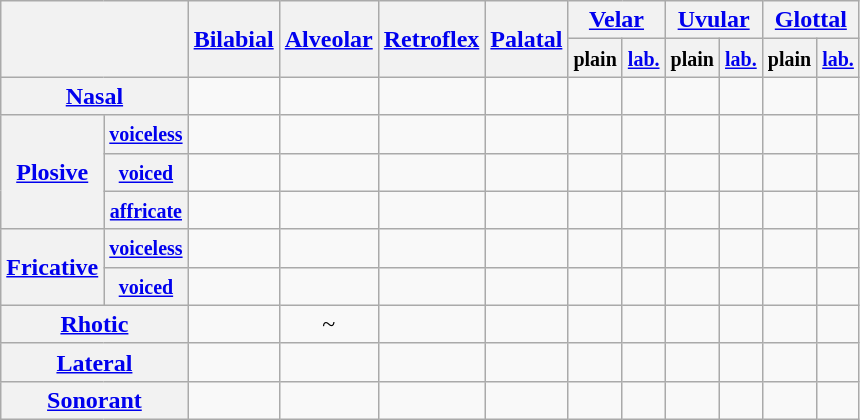<table class="wikitable" style="text-align:center">
<tr>
<th colspan="2" rowspan="2"></th>
<th rowspan="2"><a href='#'>Bilabial</a></th>
<th rowspan="2"><a href='#'>Alveolar</a></th>
<th rowspan="2"><a href='#'>Retroflex</a></th>
<th rowspan="2"><a href='#'>Palatal</a></th>
<th colspan="2"><a href='#'>Velar</a></th>
<th colspan="2"><a href='#'>Uvular</a></th>
<th colspan="2"><a href='#'>Glottal</a></th>
</tr>
<tr>
<th><small>plain</small></th>
<th><small><a href='#'>lab.</a></small></th>
<th><small>plain</small></th>
<th><small><a href='#'>lab.</a></small></th>
<th><small>plain</small></th>
<th><small><a href='#'>lab.</a></small></th>
</tr>
<tr>
<th colspan="2"><a href='#'>Nasal</a></th>
<td></td>
<td></td>
<td></td>
<td></td>
<td></td>
<td></td>
<td></td>
<td></td>
<td></td>
<td></td>
</tr>
<tr>
<th rowspan="3"><a href='#'>Plosive</a></th>
<th><small><a href='#'>voiceless</a></small></th>
<td></td>
<td></td>
<td></td>
<td></td>
<td></td>
<td></td>
<td></td>
<td></td>
<td></td>
<td></td>
</tr>
<tr>
<th><small><a href='#'>voiced</a></small></th>
<td></td>
<td></td>
<td></td>
<td></td>
<td></td>
<td></td>
<td></td>
<td></td>
<td></td>
<td></td>
</tr>
<tr>
<th><small><a href='#'>affricate</a></small></th>
<td></td>
<td></td>
<td></td>
<td></td>
<td></td>
<td></td>
<td></td>
<td></td>
<td></td>
<td></td>
</tr>
<tr>
<th rowspan="2"><a href='#'>Fricative</a></th>
<th><small><a href='#'>voiceless</a></small></th>
<td></td>
<td></td>
<td></td>
<td></td>
<td></td>
<td></td>
<td></td>
<td></td>
<td></td>
<td></td>
</tr>
<tr>
<th><small><a href='#'>voiced</a></small></th>
<td></td>
<td></td>
<td></td>
<td></td>
<td></td>
<td></td>
<td></td>
<td></td>
<td></td>
<td></td>
</tr>
<tr>
<th colspan="2"><a href='#'>Rhotic</a></th>
<td></td>
<td>~</td>
<td></td>
<td></td>
<td></td>
<td></td>
<td></td>
<td></td>
<td></td>
<td></td>
</tr>
<tr>
<th colspan="2"><a href='#'>Lateral</a></th>
<td></td>
<td></td>
<td></td>
<td></td>
<td></td>
<td></td>
<td></td>
<td></td>
<td></td>
<td></td>
</tr>
<tr>
<th colspan="2"><a href='#'>Sonorant</a></th>
<td></td>
<td></td>
<td></td>
<td></td>
<td></td>
<td></td>
<td></td>
<td></td>
<td></td>
<td></td>
</tr>
</table>
